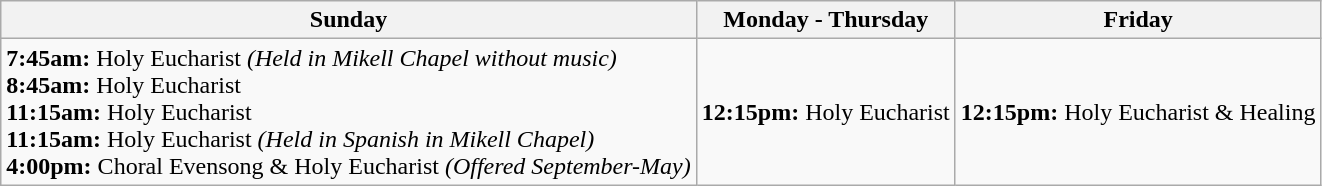<table class="wikitable">
<tr>
<th>Sunday</th>
<th>Monday - Thursday</th>
<th>Friday</th>
</tr>
<tr>
<td><strong>7:45am:</strong> Holy Eucharist <em>(Held in Mikell Chapel without music)</em><br><strong>8:45am:</strong> Holy Eucharist<br><strong>11:15am:</strong> Holy Eucharist<br><strong>11:15am:</strong> Holy Eucharist <em>(Held in Spanish in Mikell Chapel)</em><br><strong>4:00pm:</strong> Choral Evensong & Holy Eucharist <em>(Offered September-May)</em></td>
<td><strong>12:15pm:</strong> Holy Eucharist</td>
<td><strong>12:15pm:</strong> Holy Eucharist & Healing</td>
</tr>
</table>
